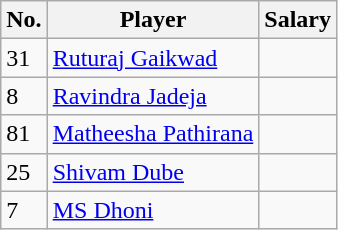<table class="wikitable">
<tr>
<th scope="col">No.</th>
<th scope="col">Player</th>
<th scope="col">Salary</th>
</tr>
<tr>
<td>31</td>
<td><a href='#'>Ruturaj Gaikwad</a></td>
<td></td>
</tr>
<tr>
<td>8</td>
<td><a href='#'>Ravindra Jadeja</a></td>
<td></td>
</tr>
<tr>
<td>81</td>
<td><a href='#'>Matheesha Pathirana</a></td>
<td></td>
</tr>
<tr>
<td>25</td>
<td><a href='#'>Shivam Dube</a></td>
<td></td>
</tr>
<tr>
<td>7</td>
<td><a href='#'>MS Dhoni</a></td>
<td></td>
</tr>
</table>
